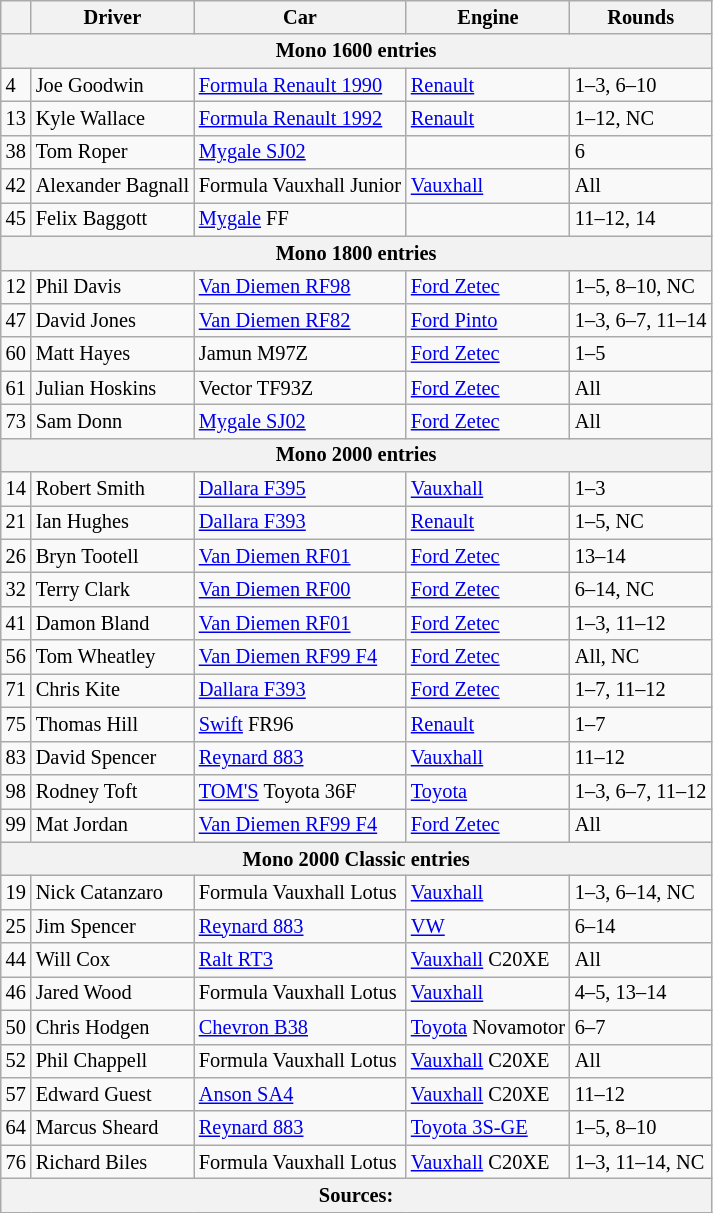<table class="wikitable" style="font-size: 85%;">
<tr>
<th></th>
<th>Driver</th>
<th>Car</th>
<th>Engine</th>
<th>Rounds</th>
</tr>
<tr>
<th colspan="5">Mono 1600 entries</th>
</tr>
<tr>
<td>4</td>
<td> Joe Goodwin</td>
<td><a href='#'>Formula Renault 1990</a></td>
<td><a href='#'>Renault</a></td>
<td>1–3, 6–10</td>
</tr>
<tr>
<td>13</td>
<td> Kyle Wallace</td>
<td><a href='#'>Formula Renault 1992</a></td>
<td><a href='#'>Renault</a></td>
<td>1–12, NC</td>
</tr>
<tr>
<td>38</td>
<td> Tom Roper</td>
<td><a href='#'>Mygale SJ02</a></td>
<td></td>
<td>6</td>
</tr>
<tr>
<td>42</td>
<td> Alexander Bagnall</td>
<td>Formula Vauxhall Junior</td>
<td><a href='#'>Vauxhall</a></td>
<td>All</td>
</tr>
<tr>
<td>45</td>
<td> Felix Baggott</td>
<td><a href='#'>Mygale</a> FF</td>
<td></td>
<td>11–12, 14</td>
</tr>
<tr>
<th colspan="5">Mono 1800 entries</th>
</tr>
<tr>
<td>12</td>
<td> Phil Davis</td>
<td><a href='#'>Van Diemen RF98</a></td>
<td><a href='#'>Ford Zetec</a></td>
<td>1–5, 8–10, NC</td>
</tr>
<tr>
<td>47</td>
<td> David Jones</td>
<td><a href='#'>Van Diemen RF82</a></td>
<td><a href='#'>Ford Pinto</a></td>
<td>1–3, 6–7, 11–14</td>
</tr>
<tr>
<td>60</td>
<td> Matt Hayes</td>
<td>Jamun M97Z</td>
<td><a href='#'>Ford Zetec</a></td>
<td>1–5</td>
</tr>
<tr>
<td>61</td>
<td> Julian Hoskins</td>
<td>Vector TF93Z</td>
<td><a href='#'>Ford Zetec</a></td>
<td>All</td>
</tr>
<tr>
<td>73</td>
<td> Sam Donn</td>
<td><a href='#'>Mygale SJ02</a></td>
<td><a href='#'>Ford Zetec</a></td>
<td>All</td>
</tr>
<tr>
<th colspan="5">Mono 2000 entries</th>
</tr>
<tr>
<td>14</td>
<td> Robert Smith</td>
<td><a href='#'>Dallara F395</a></td>
<td><a href='#'>Vauxhall</a></td>
<td>1–3</td>
</tr>
<tr>
<td>21</td>
<td> Ian Hughes</td>
<td><a href='#'>Dallara F393</a></td>
<td><a href='#'>Renault</a></td>
<td>1–5, NC</td>
</tr>
<tr>
<td>26</td>
<td> Bryn Tootell</td>
<td><a href='#'>Van Diemen RF01</a></td>
<td><a href='#'>Ford Zetec</a></td>
<td>13–14</td>
</tr>
<tr>
<td>32</td>
<td> Terry Clark</td>
<td><a href='#'>Van Diemen RF00</a></td>
<td><a href='#'>Ford Zetec</a></td>
<td>6–14, NC</td>
</tr>
<tr>
<td>41</td>
<td> Damon Bland</td>
<td><a href='#'>Van Diemen RF01</a></td>
<td><a href='#'>Ford Zetec</a></td>
<td>1–3, 11–12</td>
</tr>
<tr>
<td>56</td>
<td> Tom Wheatley</td>
<td><a href='#'>Van Diemen RF99 F4</a></td>
<td><a href='#'>Ford Zetec</a></td>
<td>All, NC</td>
</tr>
<tr>
<td>71</td>
<td> Chris Kite</td>
<td><a href='#'>Dallara F393</a></td>
<td><a href='#'>Ford Zetec</a></td>
<td>1–7, 11–12</td>
</tr>
<tr>
<td>75</td>
<td> Thomas Hill</td>
<td><a href='#'>Swift</a> FR96</td>
<td><a href='#'>Renault</a></td>
<td>1–7</td>
</tr>
<tr>
<td>83</td>
<td> David Spencer</td>
<td><a href='#'>Reynard 883</a></td>
<td><a href='#'>Vauxhall</a></td>
<td>11–12</td>
</tr>
<tr>
<td>98</td>
<td> Rodney Toft</td>
<td><a href='#'>TOM'S</a> Toyota 36F</td>
<td><a href='#'>Toyota</a></td>
<td>1–3, 6–7, 11–12</td>
</tr>
<tr>
<td>99</td>
<td> Mat Jordan</td>
<td><a href='#'>Van Diemen RF99 F4</a></td>
<td><a href='#'>Ford Zetec</a></td>
<td>All</td>
</tr>
<tr>
<th colspan="5"><strong>Mono 2000 Classic</strong> entries</th>
</tr>
<tr>
<td>19</td>
<td> Nick Catanzaro</td>
<td>Formula Vauxhall Lotus</td>
<td><a href='#'>Vauxhall</a></td>
<td>1–3, 6–14, NC</td>
</tr>
<tr>
<td>25</td>
<td> Jim Spencer</td>
<td><a href='#'>Reynard 883</a></td>
<td><a href='#'>VW</a></td>
<td>6–14</td>
</tr>
<tr>
<td>44</td>
<td> Will Cox</td>
<td><a href='#'>Ralt RT3</a></td>
<td><a href='#'>Vauxhall</a> C20XE</td>
<td>All</td>
</tr>
<tr>
<td>46</td>
<td> Jared Wood</td>
<td>Formula Vauxhall Lotus</td>
<td><a href='#'>Vauxhall</a></td>
<td>4–5, 13–14</td>
</tr>
<tr>
<td>50</td>
<td> Chris Hodgen</td>
<td><a href='#'>Chevron B38</a></td>
<td><a href='#'>Toyota</a> Novamotor</td>
<td>6–7</td>
</tr>
<tr>
<td>52</td>
<td> Phil Chappell</td>
<td>Formula Vauxhall Lotus</td>
<td><a href='#'>Vauxhall</a> C20XE</td>
<td>All</td>
</tr>
<tr>
<td>57</td>
<td> Edward Guest</td>
<td><a href='#'>Anson SA4</a></td>
<td><a href='#'>Vauxhall</a> C20XE</td>
<td>11–12</td>
</tr>
<tr>
<td>64</td>
<td> Marcus Sheard</td>
<td><a href='#'>Reynard 883</a></td>
<td><a href='#'>Toyota 3S-GE</a></td>
<td>1–5, 8–10</td>
</tr>
<tr>
<td>76</td>
<td> Richard Biles</td>
<td>Formula Vauxhall Lotus</td>
<td><a href='#'>Vauxhall</a> C20XE</td>
<td>1–3, 11–14, NC</td>
</tr>
<tr>
<th colspan="5">Sources:</th>
</tr>
</table>
